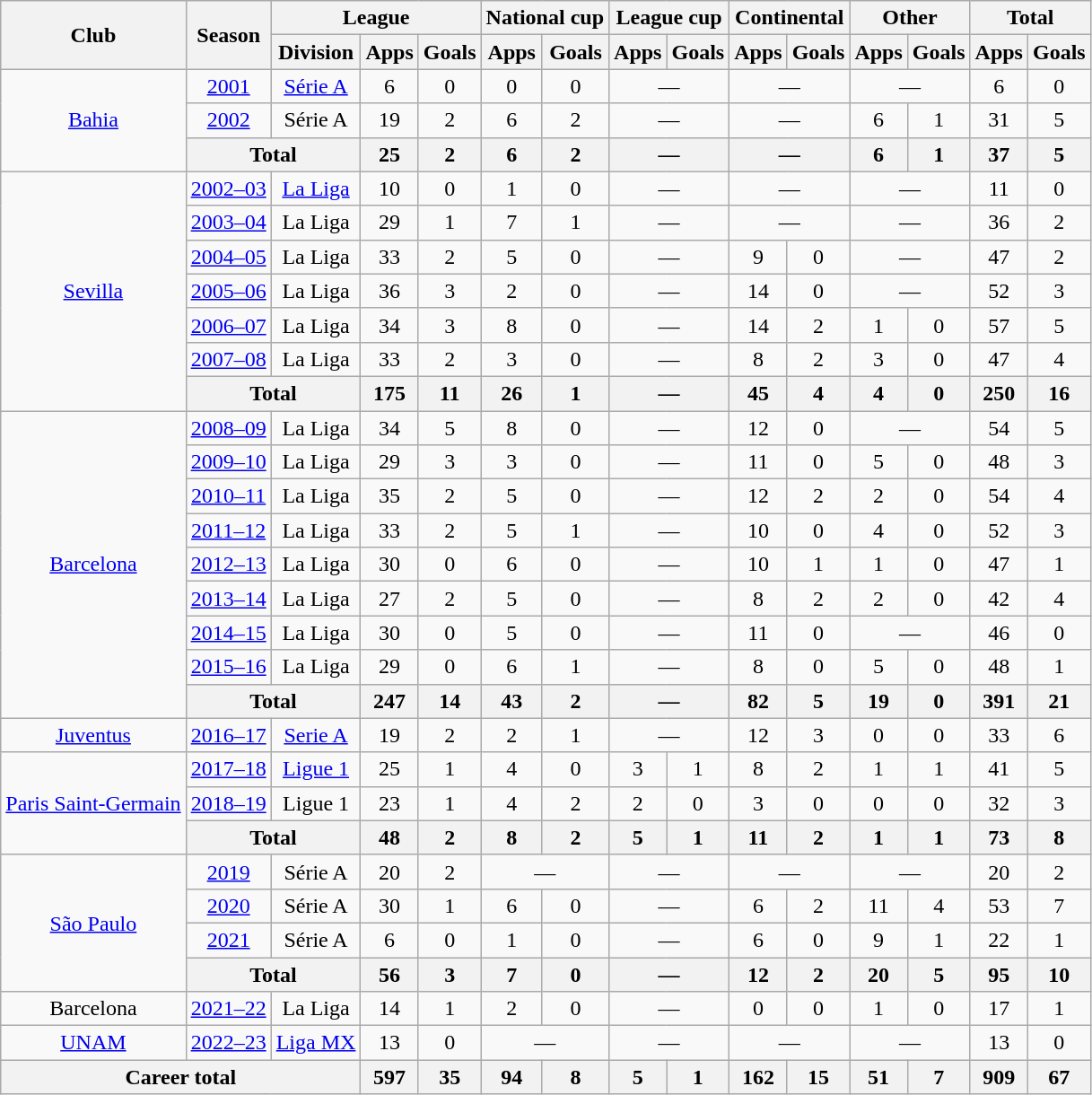<table class="wikitable" style="text-align:center">
<tr>
<th rowspan=2>Club</th>
<th rowspan=2>Season</th>
<th colspan=3>League</th>
<th colspan=2>National cup</th>
<th colspan=2>League cup</th>
<th colspan=2>Continental</th>
<th colspan=2>Other</th>
<th colspan=2>Total</th>
</tr>
<tr>
<th>Division</th>
<th>Apps</th>
<th>Goals</th>
<th>Apps</th>
<th>Goals</th>
<th>Apps</th>
<th>Goals</th>
<th>Apps</th>
<th>Goals</th>
<th>Apps</th>
<th>Goals</th>
<th>Apps</th>
<th>Goals</th>
</tr>
<tr>
<td rowspan=3><a href='#'>Bahia</a></td>
<td><a href='#'>2001</a></td>
<td><a href='#'>Série A</a></td>
<td>6</td>
<td>0</td>
<td>0</td>
<td>0</td>
<td colspan=2>—</td>
<td colspan=2>—</td>
<td colspan=2>—</td>
<td>6</td>
<td>0</td>
</tr>
<tr>
<td><a href='#'>2002</a></td>
<td>Série A</td>
<td>19</td>
<td>2</td>
<td>6</td>
<td>2</td>
<td colspan=2>—</td>
<td colspan=2>—</td>
<td>6</td>
<td>1</td>
<td>31</td>
<td>5</td>
</tr>
<tr>
<th colspan=2>Total</th>
<th>25</th>
<th>2</th>
<th>6</th>
<th>2</th>
<th colspan=2>—</th>
<th colspan=2>—</th>
<th>6</th>
<th>1</th>
<th>37</th>
<th>5</th>
</tr>
<tr>
<td rowspan=7><a href='#'>Sevilla</a></td>
<td><a href='#'>2002–03</a></td>
<td><a href='#'>La Liga</a></td>
<td>10</td>
<td>0</td>
<td>1</td>
<td>0</td>
<td colspan=2>—</td>
<td colspan=2>—</td>
<td colspan=2>—</td>
<td>11</td>
<td>0</td>
</tr>
<tr>
<td><a href='#'>2003–04</a></td>
<td>La Liga</td>
<td>29</td>
<td>1</td>
<td>7</td>
<td>1</td>
<td colspan=2>—</td>
<td colspan=2>—</td>
<td colspan=2>—</td>
<td>36</td>
<td>2</td>
</tr>
<tr>
<td><a href='#'>2004–05</a></td>
<td>La Liga</td>
<td>33</td>
<td>2</td>
<td>5</td>
<td>0</td>
<td colspan=2>—</td>
<td>9</td>
<td>0</td>
<td colspan=2>—</td>
<td>47</td>
<td>2</td>
</tr>
<tr>
<td><a href='#'>2005–06</a></td>
<td>La Liga</td>
<td>36</td>
<td>3</td>
<td>2</td>
<td>0</td>
<td colspan=2>—</td>
<td>14</td>
<td>0</td>
<td colspan=2>—</td>
<td>52</td>
<td>3</td>
</tr>
<tr>
<td><a href='#'>2006–07</a></td>
<td>La Liga</td>
<td>34</td>
<td>3</td>
<td>8</td>
<td>0</td>
<td colspan=2>—</td>
<td>14</td>
<td>2</td>
<td>1</td>
<td>0</td>
<td>57</td>
<td>5</td>
</tr>
<tr>
<td><a href='#'>2007–08</a></td>
<td>La Liga</td>
<td>33</td>
<td>2</td>
<td>3</td>
<td>0</td>
<td colspan=2>—</td>
<td>8</td>
<td>2</td>
<td>3</td>
<td>0</td>
<td>47</td>
<td>4</td>
</tr>
<tr>
<th colspan=2>Total</th>
<th>175</th>
<th>11</th>
<th>26</th>
<th>1</th>
<th colspan=2>—</th>
<th>45</th>
<th>4</th>
<th>4</th>
<th>0</th>
<th>250</th>
<th>16</th>
</tr>
<tr>
<td rowspan=9><a href='#'>Barcelona</a></td>
<td><a href='#'>2008–09</a></td>
<td>La Liga</td>
<td>34</td>
<td>5</td>
<td>8</td>
<td>0</td>
<td colspan=2>—</td>
<td>12</td>
<td>0</td>
<td colspan=2>—</td>
<td>54</td>
<td>5</td>
</tr>
<tr>
<td><a href='#'>2009–10</a></td>
<td>La Liga</td>
<td>29</td>
<td>3</td>
<td>3</td>
<td>0</td>
<td colspan=2>—</td>
<td>11</td>
<td>0</td>
<td>5</td>
<td>0</td>
<td>48</td>
<td>3</td>
</tr>
<tr>
<td><a href='#'>2010–11</a></td>
<td>La Liga</td>
<td>35</td>
<td>2</td>
<td>5</td>
<td>0</td>
<td colspan=2>—</td>
<td>12</td>
<td>2</td>
<td>2</td>
<td>0</td>
<td>54</td>
<td>4</td>
</tr>
<tr>
<td><a href='#'>2011–12</a></td>
<td>La Liga</td>
<td>33</td>
<td>2</td>
<td>5</td>
<td>1</td>
<td colspan=2>—</td>
<td>10</td>
<td>0</td>
<td>4</td>
<td>0</td>
<td>52</td>
<td>3</td>
</tr>
<tr>
<td><a href='#'>2012–13</a></td>
<td>La Liga</td>
<td>30</td>
<td>0</td>
<td>6</td>
<td>0</td>
<td colspan=2>—</td>
<td>10</td>
<td>1</td>
<td>1</td>
<td>0</td>
<td>47</td>
<td>1</td>
</tr>
<tr>
<td><a href='#'>2013–14</a></td>
<td>La Liga</td>
<td>27</td>
<td>2</td>
<td>5</td>
<td>0</td>
<td colspan=2>—</td>
<td>8</td>
<td>2</td>
<td>2</td>
<td>0</td>
<td>42</td>
<td>4</td>
</tr>
<tr>
<td><a href='#'>2014–15</a></td>
<td>La Liga</td>
<td>30</td>
<td>0</td>
<td>5</td>
<td>0</td>
<td colspan=2>—</td>
<td>11</td>
<td>0</td>
<td colspan=2>—</td>
<td>46</td>
<td>0</td>
</tr>
<tr>
<td><a href='#'>2015–16</a></td>
<td>La Liga</td>
<td>29</td>
<td>0</td>
<td>6</td>
<td>1</td>
<td colspan=2>—</td>
<td>8</td>
<td>0</td>
<td>5</td>
<td>0</td>
<td>48</td>
<td>1</td>
</tr>
<tr>
<th colspan=2>Total</th>
<th>247</th>
<th>14</th>
<th>43</th>
<th>2</th>
<th colspan=2>—</th>
<th>82</th>
<th>5</th>
<th>19</th>
<th>0</th>
<th>391</th>
<th>21</th>
</tr>
<tr>
<td><a href='#'>Juventus</a></td>
<td><a href='#'>2016–17</a></td>
<td><a href='#'>Serie A</a></td>
<td>19</td>
<td>2</td>
<td>2</td>
<td>1</td>
<td colspan=2>—</td>
<td>12</td>
<td>3</td>
<td>0</td>
<td>0</td>
<td>33</td>
<td>6</td>
</tr>
<tr>
<td rowspan=3><a href='#'>Paris Saint-Germain</a></td>
<td><a href='#'>2017–18</a></td>
<td><a href='#'>Ligue 1</a></td>
<td>25</td>
<td>1</td>
<td>4</td>
<td>0</td>
<td>3</td>
<td>1</td>
<td>8</td>
<td>2</td>
<td>1</td>
<td>1</td>
<td>41</td>
<td>5</td>
</tr>
<tr>
<td><a href='#'>2018–19</a></td>
<td>Ligue 1</td>
<td>23</td>
<td>1</td>
<td>4</td>
<td>2</td>
<td>2</td>
<td>0</td>
<td>3</td>
<td>0</td>
<td>0</td>
<td>0</td>
<td>32</td>
<td>3</td>
</tr>
<tr>
<th colspan=2>Total</th>
<th>48</th>
<th>2</th>
<th>8</th>
<th>2</th>
<th>5</th>
<th>1</th>
<th>11</th>
<th>2</th>
<th>1</th>
<th>1</th>
<th>73</th>
<th>8</th>
</tr>
<tr>
<td rowspan=4><a href='#'>São Paulo</a></td>
<td><a href='#'>2019</a></td>
<td>Série A</td>
<td>20</td>
<td>2</td>
<td colspan=2>—</td>
<td colspan=2>—</td>
<td colspan=2>—</td>
<td colspan=2>—</td>
<td>20</td>
<td>2</td>
</tr>
<tr>
<td><a href='#'>2020</a></td>
<td>Série A</td>
<td>30</td>
<td>1</td>
<td>6</td>
<td>0</td>
<td colspan=2>—</td>
<td>6</td>
<td>2</td>
<td>11</td>
<td>4</td>
<td>53</td>
<td>7</td>
</tr>
<tr>
<td><a href='#'>2021</a></td>
<td>Série A</td>
<td>6</td>
<td>0</td>
<td>1</td>
<td>0</td>
<td colspan=2>—</td>
<td>6</td>
<td>0</td>
<td>9</td>
<td>1</td>
<td>22</td>
<td>1</td>
</tr>
<tr>
<th colspan=2>Total</th>
<th>56</th>
<th>3</th>
<th>7</th>
<th>0</th>
<th colspan=2>—</th>
<th>12</th>
<th>2</th>
<th>20</th>
<th>5</th>
<th>95</th>
<th>10</th>
</tr>
<tr>
<td>Barcelona</td>
<td><a href='#'>2021–22</a></td>
<td>La Liga</td>
<td>14</td>
<td>1</td>
<td>2</td>
<td>0</td>
<td colspan=2>—</td>
<td>0</td>
<td>0</td>
<td>1</td>
<td>0</td>
<td>17</td>
<td>1</td>
</tr>
<tr>
<td><a href='#'>UNAM</a></td>
<td><a href='#'>2022–23</a></td>
<td><a href='#'>Liga MX</a></td>
<td>13</td>
<td>0</td>
<td colspan=2>—</td>
<td colspan=2>—</td>
<td colspan=2>—</td>
<td colspan=2>—</td>
<td>13</td>
<td>0</td>
</tr>
<tr>
<th colspan=3>Career total</th>
<th>597</th>
<th>35</th>
<th>94</th>
<th>8</th>
<th>5</th>
<th>1</th>
<th>162</th>
<th>15</th>
<th>51</th>
<th>7</th>
<th>909</th>
<th>67</th>
</tr>
</table>
